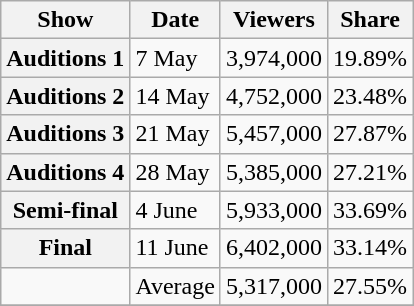<table class="wikitable">
<tr>
<th>Show</th>
<th>Date</th>
<th>Viewers</th>
<th>Share</th>
</tr>
<tr>
<th scope="row">Auditions 1</th>
<td>7 May</td>
<td>3,974,000</td>
<td>19.89%</td>
</tr>
<tr>
<th scope="row">Auditions 2</th>
<td>14 May</td>
<td>4,752,000</td>
<td>23.48%</td>
</tr>
<tr>
<th scope="row">Auditions 3</th>
<td>21 May</td>
<td>5,457,000</td>
<td>27.87%</td>
</tr>
<tr>
<th scope="row">Auditions 4</th>
<td>28 May</td>
<td>5,385,000</td>
<td>27.21%</td>
</tr>
<tr>
<th>Semi-final</th>
<td>4 June</td>
<td>5,933,000</td>
<td>33.69%</td>
</tr>
<tr>
<th>Final</th>
<td>11 June</td>
<td>6,402,000</td>
<td>33.14%</td>
</tr>
<tr>
<td></td>
<td>Average</td>
<td>5,317,000</td>
<td>27.55%</td>
</tr>
<tr>
</tr>
</table>
